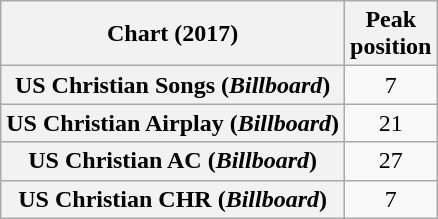<table class="wikitable sortable plainrowheaders" style="text-align:center">
<tr>
<th scope="col">Chart (2017)</th>
<th scope="col">Peak<br> position</th>
</tr>
<tr>
<th scope="row">US Christian Songs (<em>Billboard</em>)</th>
<td>7</td>
</tr>
<tr>
<th scope="row">US Christian Airplay (<em>Billboard</em>)</th>
<td>21</td>
</tr>
<tr>
<th scope="row">US Christian AC (<em>Billboard</em>)</th>
<td>27</td>
</tr>
<tr>
<th scope="row">US Christian CHR (<em>Billboard</em>)</th>
<td>7</td>
</tr>
</table>
